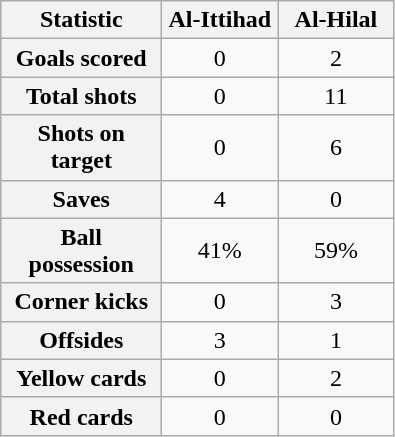<table class="wikitable plainrowheaders" style="text-align:center">
<tr>
<th scope="col" style="width:100px">Statistic</th>
<th scope="col" style="width:70px">Al-Ittihad</th>
<th scope="col" style="width:70px">Al-Hilal</th>
</tr>
<tr>
<th scope=row>Goals scored</th>
<td>0</td>
<td>2</td>
</tr>
<tr>
<th scope=row>Total shots</th>
<td>0</td>
<td>11</td>
</tr>
<tr>
<th scope=row>Shots on target</th>
<td>0</td>
<td>6</td>
</tr>
<tr>
<th scope=row>Saves</th>
<td>4</td>
<td>0</td>
</tr>
<tr>
<th scope=row>Ball possession</th>
<td>41%</td>
<td>59%</td>
</tr>
<tr>
<th scope=row>Corner kicks</th>
<td>0</td>
<td>3</td>
</tr>
<tr>
<th scope=row>Offsides</th>
<td>3</td>
<td>1</td>
</tr>
<tr>
<th scope=row>Yellow cards</th>
<td>0</td>
<td>2</td>
</tr>
<tr>
<th scope=row>Red cards</th>
<td>0</td>
<td>0</td>
</tr>
</table>
